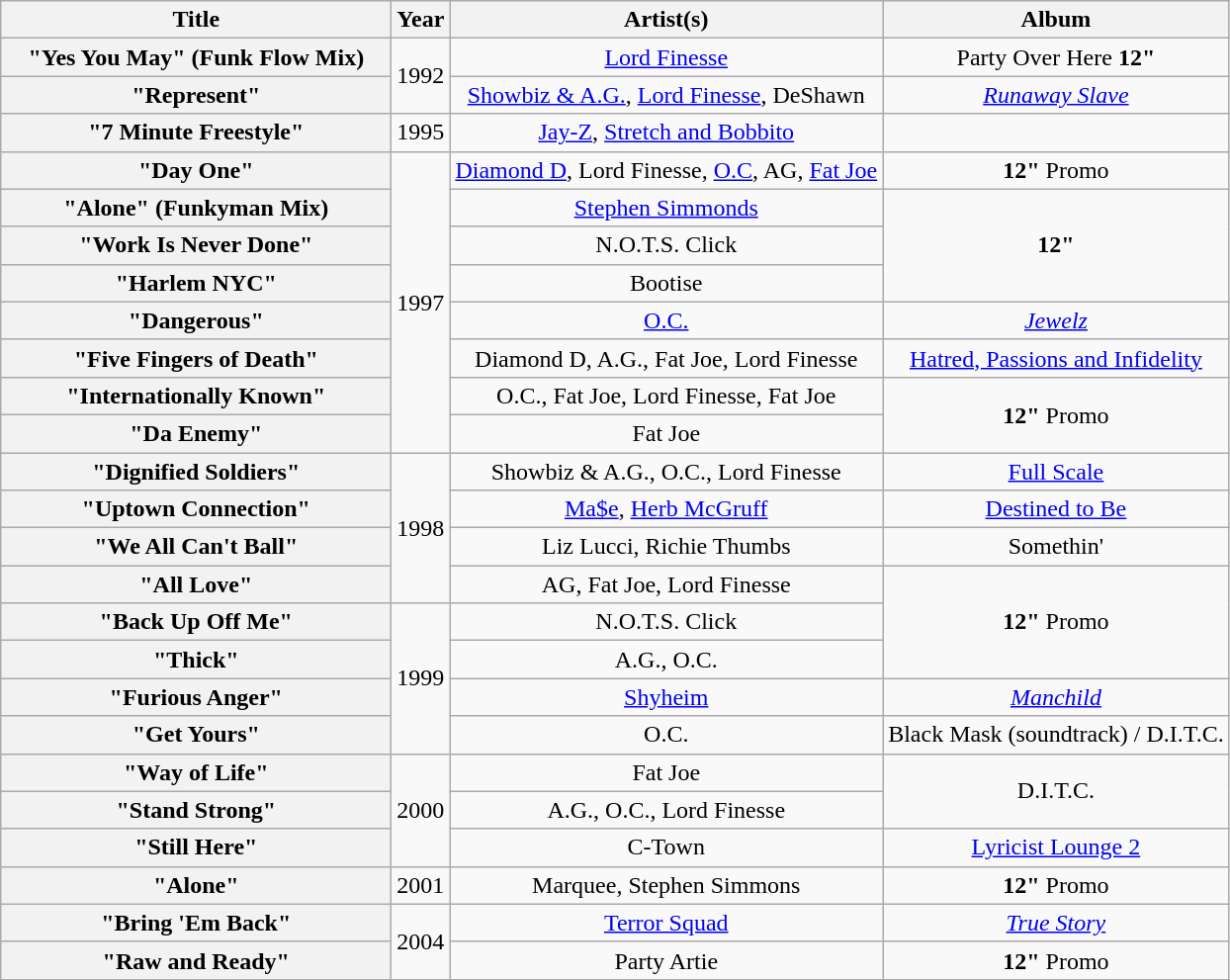<table class="wikitable plainrowheaders" style="text-align:center">
<tr>
<th scope="col" style="width:16em;">Title</th>
<th scope="col">Year</th>
<th scope="col">Artist(s)</th>
<th scope="col">Album</th>
</tr>
<tr>
<th>"Yes You May" (Funk Flow Mix)</th>
<td rowspan="2">1992</td>
<td><a href='#'>Lord Finesse</a></td>
<td>Party Over Here <strong>12"</strong></td>
</tr>
<tr>
<th scope="row">"Represent"</th>
<td><a href='#'>Showbiz & A.G.</a>, <a href='#'>Lord Finesse</a>, DeShawn</td>
<td><em><a href='#'>Runaway Slave</a></em></td>
</tr>
<tr>
<th>"7 Minute Freestyle"</th>
<td>1995</td>
<td><a href='#'>Jay-Z</a>, <a href='#'>Stretch and Bobbito</a></td>
<td></td>
</tr>
<tr>
<th scope="row">"Day One"</th>
<td rowspan="8">1997</td>
<td><a href='#'>Diamond D</a>, Lord Finesse, <a href='#'>O.C</a>, AG, <a href='#'>Fat Joe</a></td>
<td><strong>12"</strong> Promo</td>
</tr>
<tr>
<th>"Alone" (Funkyman Mix)</th>
<td><a href='#'>Stephen Simmonds</a></td>
<td rowspan="3"><strong>12"</strong></td>
</tr>
<tr>
<th scope="row">"Work Is Never Done"</th>
<td>N.O.T.S. Click</td>
</tr>
<tr>
<th>"Harlem NYC"</th>
<td>Bootise</td>
</tr>
<tr>
<th scope="row">"Dangerous"</th>
<td><a href='#'>O.C.</a></td>
<td><em><a href='#'>Jewelz</a></em></td>
</tr>
<tr>
<th scope="row">"Five Fingers of Death"</th>
<td>Diamond D, A.G., Fat Joe, Lord Finesse</td>
<td><a href='#'>Hatred, Passions and Infidelity</a></td>
</tr>
<tr>
<th scope="row">"Internationally Known"</th>
<td>O.C., Fat Joe, Lord Finesse, Fat Joe</td>
<td rowspan="2"><strong>12"</strong> Promo</td>
</tr>
<tr>
<th>"Da Enemy"</th>
<td>Fat Joe</td>
</tr>
<tr>
<th scope="row">"Dignified Soldiers"</th>
<td rowspan="4">1998</td>
<td>Showbiz & A.G., O.C., Lord Finesse</td>
<td><a href='#'>Full Scale</a></td>
</tr>
<tr>
<th scope="row">"Uptown Connection"</th>
<td><a href='#'>Ma$e</a>, <a href='#'>Herb McGruff</a></td>
<td><a href='#'>Destined to Be</a></td>
</tr>
<tr>
<th scope="row">"We All Can't Ball"</th>
<td>Liz Lucci, Richie Thumbs</td>
<td>Somethin'</td>
</tr>
<tr>
<th scope="row">"All Love"</th>
<td>AG, Fat Joe, Lord Finesse</td>
<td rowspan="3"><strong>12"</strong> Promo</td>
</tr>
<tr>
<th scope="row">"Back Up Off Me"</th>
<td rowspan="4">1999</td>
<td>N.O.T.S. Click</td>
</tr>
<tr>
<th scope="row">"Thick"</th>
<td>A.G., O.C.</td>
</tr>
<tr>
<th scope="row">"Furious Anger"</th>
<td><a href='#'>Shyheim</a></td>
<td><em><a href='#'>Manchild</a></em></td>
</tr>
<tr>
<th scope="row">"Get Yours"</th>
<td>O.C.</td>
<td>Black Mask (soundtrack) / D.I.T.C.</td>
</tr>
<tr>
<th scope="row">"Way of Life"</th>
<td rowspan="3">2000</td>
<td>Fat Joe</td>
<td rowspan="2">D.I.T.C.</td>
</tr>
<tr>
<th>"Stand Strong"</th>
<td>A.G., O.C., Lord Finesse</td>
</tr>
<tr>
<th>"Still Here"</th>
<td>C-Town</td>
<td><a href='#'>Lyricist Lounge 2</a></td>
</tr>
<tr>
<th scope="row">"Alone"</th>
<td>2001</td>
<td>Marquee, Stephen Simmons</td>
<td><strong>12"</strong> Promo</td>
</tr>
<tr>
<th scope="row">"Bring 'Em Back"</th>
<td rowspan="2">2004</td>
<td><a href='#'>Terror Squad</a></td>
<td><em><a href='#'>True Story</a></em></td>
</tr>
<tr>
<th scope="row">"Raw and Ready"</th>
<td>Party Artie</td>
<td><strong>12"</strong> Promo</td>
</tr>
<tr>
</tr>
</table>
